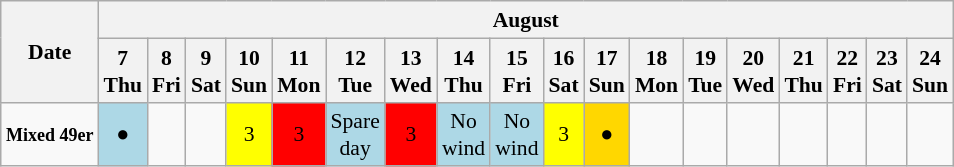<table class="wikitable" style="margin:0.5em auto; font-size:90%; line-height:1.25em;">
<tr>
<th rowspan=2>Date</th>
<th colspan=18>August</th>
</tr>
<tr>
<th>7<br>Thu</th>
<th>8<br>Fri</th>
<th>9<br>Sat</th>
<th>10<br>Sun</th>
<th>11<br>Mon</th>
<th>12<br>Tue</th>
<th>13<br>Wed</th>
<th>14<br>Thu</th>
<th>15<br>Fri</th>
<th>16<br>Sat</th>
<th>17<br>Sun</th>
<th>18<br>Mon</th>
<th>19<br>Tue</th>
<th>20<br>Wed</th>
<th>21<br>Thu</th>
<th>22<br>Fri</th>
<th>23<br>Sat</th>
<th>24<br>Sun</th>
</tr>
<tr align="center">
<td align="right"><small><strong>Mixed 49er</strong></small></td>
<td bgcolor=LightBlue><span> ● </span></td>
<td></td>
<td></td>
<td bgcolor=Yellow><span> 3 </span></td>
<td bgcolor=Red><span> 3 </span></td>
<td bgcolor=LightBlue><span> Spare<br>day </span></td>
<td bgcolor=Red><span> 3 </span></td>
<td bgcolor=LightBlue><span> No<br>wind </span></td>
<td bgcolor=LightBlue><span> No<br>wind </span></td>
<td bgcolor=Yellow><span> 3 </span></td>
<td bgcolor=Gold><span> ● </span></td>
<td></td>
<td></td>
<td></td>
<td></td>
<td></td>
<td></td>
<td></td>
</tr>
</table>
